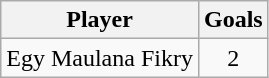<table class="wikitable sortable" style="text-align:center;">
<tr>
<th>Player</th>
<th>Goals</th>
</tr>
<tr>
<td style="text-align: left;">Egy Maulana Fikry</td>
<td>2</td>
</tr>
</table>
